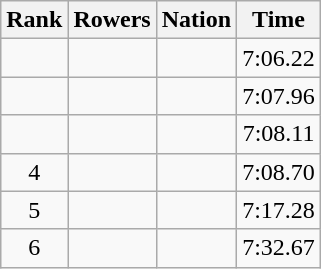<table class="wikitable sortable" style="text-align:center">
<tr>
<th>Rank</th>
<th>Rowers</th>
<th>Nation</th>
<th>Time</th>
</tr>
<tr>
<td></td>
<td align=left data-sort-value="Heddle, Kathleen"></td>
<td align=left></td>
<td>7:06.22</td>
</tr>
<tr>
<td></td>
<td align=left data-sort-value="Schwerzmann, Ingeburg"></td>
<td align=left></td>
<td>7:07.96</td>
</tr>
<tr>
<td></td>
<td align=left data-sort-value="Maxwell-Pierson, Stephanie"></td>
<td align=left></td>
<td>7:08.11</td>
</tr>
<tr>
<td>4</td>
<td align=left data-sort-value="Gossé, Christine"></td>
<td align=left></td>
<td>7:08.70</td>
</tr>
<tr>
<td>5</td>
<td align=left data-sort-value="Turvey, Joanne"></td>
<td align=left></td>
<td>7:17.28</td>
</tr>
<tr>
<td>6</td>
<td align=left data-sort-value="Zareva, Violeta"></td>
<td align=left></td>
<td>7:32.67</td>
</tr>
</table>
